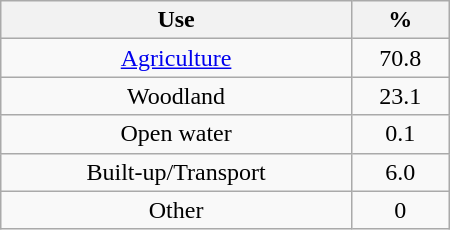<table class="wikitable" width="300">
<tr>
<th>Use</th>
<th>%</th>
</tr>
<tr align="center">
<td><a href='#'>Agriculture</a></td>
<td>70.8</td>
</tr>
<tr align="center">
<td>Woodland</td>
<td>23.1</td>
</tr>
<tr align="center">
<td>Open water</td>
<td>0.1</td>
</tr>
<tr align="center">
<td>Built-up/Transport</td>
<td>6.0</td>
</tr>
<tr align="center">
<td>Other</td>
<td>0</td>
</tr>
</table>
